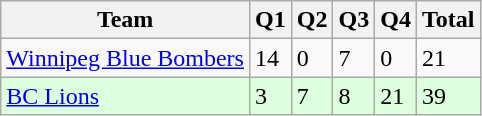<table class="wikitable">
<tr>
<th>Team</th>
<th>Q1</th>
<th>Q2</th>
<th>Q3</th>
<th>Q4</th>
<th>Total</th>
</tr>
<tr>
<td><a href='#'>Winnipeg Blue Bombers</a></td>
<td>14</td>
<td>0</td>
<td>7</td>
<td>0</td>
<td>21</td>
</tr>
<tr style="background-color:#ddffdd">
<td><a href='#'>BC Lions</a></td>
<td>3</td>
<td>7</td>
<td>8</td>
<td>21</td>
<td>39</td>
</tr>
</table>
